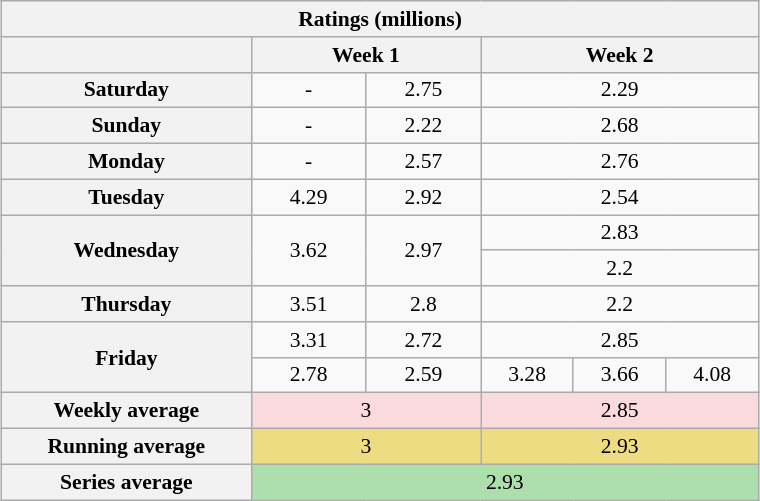<table class="wikitable" style="font-size:90%; text-align:center; width: 40%; margin-left: auto; margin-right: auto;">
<tr>
<th colspan=6>Ratings (millions)</th>
</tr>
<tr>
<th style="width:8%"></th>
<th style="width:8%" colspan=2>Week 1</th>
<th style="width:8%" colspan=3>Week 2</th>
</tr>
<tr>
<th>Saturday</th>
<td>-</td>
<td>2.75</td>
<td colspan=3>2.29</td>
</tr>
<tr>
<th>Sunday</th>
<td>-</td>
<td>2.22</td>
<td colspan=3>2.68</td>
</tr>
<tr>
<th>Monday</th>
<td>-</td>
<td>2.57</td>
<td colspan=3>2.76</td>
</tr>
<tr>
<th>Tuesday</th>
<td>4.29</td>
<td>2.92</td>
<td colspan=3>2.54</td>
</tr>
<tr>
<th rowspan=2>Wednesday</th>
<td rowspan=2>3.62</td>
<td rowspan=2>2.97</td>
<td colspan=3>2.83</td>
</tr>
<tr>
<td colspan=3>2.2</td>
</tr>
<tr>
<th>Thursday</th>
<td>3.51</td>
<td>2.8</td>
<td colspan=3>2.2</td>
</tr>
<tr>
<th rowspan=2>Friday</th>
<td>3.31</td>
<td>2.72</td>
<td colspan=3>2.85</td>
</tr>
<tr>
<td>2.78</td>
<td>2.59</td>
<td>3.28</td>
<td>3.66</td>
<td>4.08</td>
</tr>
<tr>
<th>Weekly average</th>
<td colspan="2" style="background:#FADADD;">3</td>
<td style="background:#FADADD;" colspan=3>2.85</td>
</tr>
<tr>
<th>Running average</th>
<td colspan="2" style="background:#EEDC82;">3</td>
<td style="background:#EEDC82;" colspan=3>2.93</td>
</tr>
<tr>
<th>Series average</th>
<td colspan="5" style="background:#ADDFAD;">2.93</td>
</tr>
</table>
